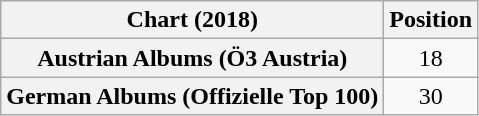<table class="wikitable sortable plainrowheaders" style="text-align:center">
<tr>
<th scope="col">Chart (2018)</th>
<th scope="col">Position</th>
</tr>
<tr>
<th scope="row">Austrian Albums (Ö3 Austria)</th>
<td>18</td>
</tr>
<tr>
<th scope="row">German Albums (Offizielle Top 100)</th>
<td>30</td>
</tr>
</table>
